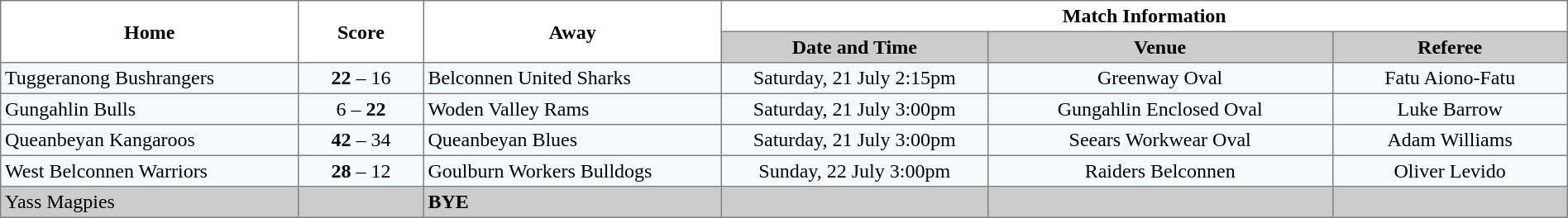<table border="1" cellpadding="3" cellspacing="0" width="100%" style="border-collapse:collapse;  text-align:center;">
<tr>
<th rowspan="2" width="19%">Home</th>
<th rowspan="2" width="8%">Score</th>
<th rowspan="2" width="19%">Away</th>
<th colspan="3">Match Information</th>
</tr>
<tr bgcolor="#CCCCCC">
<th width="17%">Date and Time</th>
<th width="22%">Venue</th>
<th width="50%">Referee</th>
</tr>
<tr style="text-align:center; background:#f5faff;">
<td align="left"> Tuggeranong Bushrangers</td>
<td><strong>22</strong> – 16</td>
<td align="left"> Belconnen United Sharks</td>
<td>Saturday, 21 July 2:15pm</td>
<td>Greenway Oval</td>
<td>Fatu Aiono-Fatu</td>
</tr>
<tr style="text-align:center; background:#f5faff;">
<td align="left"> Gungahlin Bulls</td>
<td>6 – <strong>22</strong></td>
<td align="left"> Woden Valley Rams</td>
<td>Saturday, 21 July 3:00pm</td>
<td>Gungahlin Enclosed Oval</td>
<td>Luke Barrow</td>
</tr>
<tr style="text-align:center; background:#f5faff;">
<td align="left"> Queanbeyan Kangaroos</td>
<td><strong>42</strong> – 34</td>
<td align="left"> Queanbeyan Blues</td>
<td>Saturday, 21 July 3:00pm</td>
<td>Seears Workwear Oval</td>
<td>Adam Williams</td>
</tr>
<tr style="text-align:center; background:#f5faff;">
<td align="left"> West Belconnen Warriors</td>
<td><strong>28</strong> – 12</td>
<td align="left"><strong></strong> Goulburn Workers Bulldogs</td>
<td>Sunday, 22 July 3:00pm</td>
<td>Raiders Belconnen</td>
<td>Oliver Levido</td>
</tr>
<tr style="text-align:center; background:#CCCCCC;">
<td align="left"> Yass Magpies</td>
<td></td>
<td align="left"><strong>BYE</strong></td>
<td></td>
<td></td>
<td></td>
</tr>
</table>
